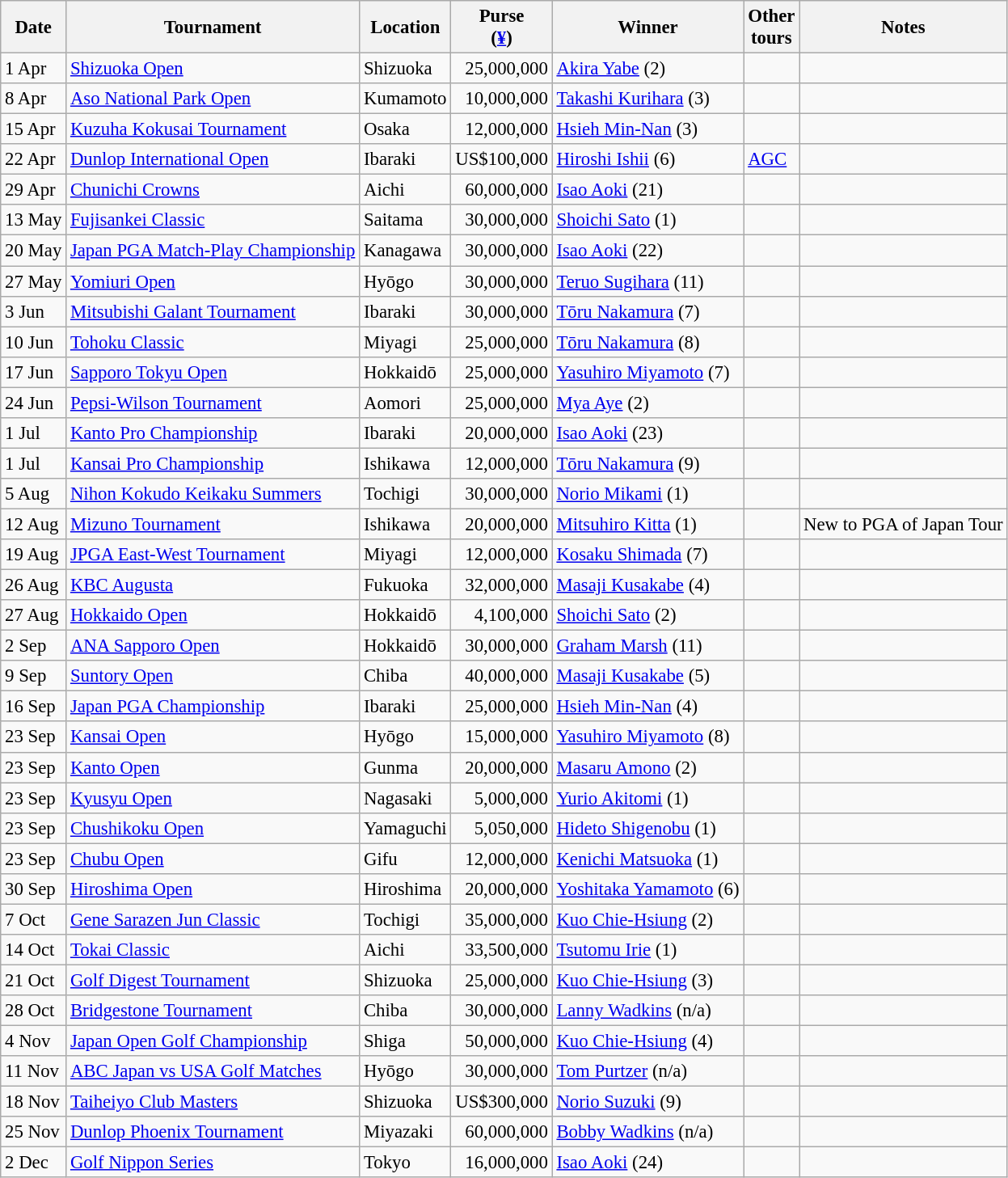<table class="wikitable" style="font-size:95%">
<tr>
<th>Date</th>
<th>Tournament</th>
<th>Location</th>
<th>Purse<br>(<a href='#'>¥</a>)</th>
<th>Winner</th>
<th>Other<br>tours</th>
<th>Notes</th>
</tr>
<tr>
<td>1 Apr</td>
<td><a href='#'>Shizuoka Open</a></td>
<td>Shizuoka</td>
<td align=right>25,000,000</td>
<td> <a href='#'>Akira Yabe</a> (2)</td>
<td></td>
<td></td>
</tr>
<tr>
<td>8 Apr</td>
<td><a href='#'>Aso National Park Open</a></td>
<td>Kumamoto</td>
<td align=right>10,000,000</td>
<td> <a href='#'>Takashi Kurihara</a> (3)</td>
<td></td>
<td></td>
</tr>
<tr>
<td>15 Apr</td>
<td><a href='#'>Kuzuha Kokusai Tournament</a></td>
<td>Osaka</td>
<td align=right>12,000,000</td>
<td> <a href='#'>Hsieh Min-Nan</a> (3)</td>
<td></td>
<td></td>
</tr>
<tr>
<td>22 Apr</td>
<td><a href='#'>Dunlop International Open</a></td>
<td>Ibaraki</td>
<td align=right>US$100,000</td>
<td> <a href='#'>Hiroshi Ishii</a> (6)</td>
<td><a href='#'>AGC</a></td>
<td></td>
</tr>
<tr>
<td>29 Apr</td>
<td><a href='#'>Chunichi Crowns</a></td>
<td>Aichi</td>
<td align=right>60,000,000</td>
<td> <a href='#'>Isao Aoki</a> (21)</td>
<td></td>
<td></td>
</tr>
<tr>
<td>13 May</td>
<td><a href='#'>Fujisankei Classic</a></td>
<td>Saitama</td>
<td align=right>30,000,000</td>
<td> <a href='#'>Shoichi Sato</a> (1)</td>
<td></td>
<td></td>
</tr>
<tr>
<td>20 May</td>
<td><a href='#'>Japan PGA Match-Play Championship</a></td>
<td>Kanagawa</td>
<td align=right>30,000,000</td>
<td> <a href='#'>Isao Aoki</a> (22)</td>
<td></td>
<td></td>
</tr>
<tr>
<td>27 May</td>
<td><a href='#'>Yomiuri Open</a></td>
<td>Hyōgo</td>
<td align=right>30,000,000</td>
<td> <a href='#'>Teruo Sugihara</a> (11)</td>
<td></td>
<td></td>
</tr>
<tr>
<td>3 Jun</td>
<td><a href='#'>Mitsubishi Galant Tournament</a></td>
<td>Ibaraki</td>
<td align=right>30,000,000</td>
<td> <a href='#'>Tōru Nakamura</a> (7)</td>
<td></td>
<td></td>
</tr>
<tr>
<td>10 Jun</td>
<td><a href='#'>Tohoku Classic</a></td>
<td>Miyagi</td>
<td align=right>25,000,000</td>
<td> <a href='#'>Tōru Nakamura</a> (8)</td>
<td></td>
<td></td>
</tr>
<tr>
<td>17 Jun</td>
<td><a href='#'>Sapporo Tokyu Open</a></td>
<td>Hokkaidō</td>
<td align=right>25,000,000</td>
<td> <a href='#'>Yasuhiro Miyamoto</a> (7)</td>
<td></td>
<td></td>
</tr>
<tr>
<td>24 Jun</td>
<td><a href='#'>Pepsi-Wilson Tournament</a></td>
<td>Aomori</td>
<td align=right>25,000,000</td>
<td> <a href='#'>Mya Aye</a> (2)</td>
<td></td>
<td></td>
</tr>
<tr>
<td>1 Jul</td>
<td><a href='#'>Kanto Pro Championship</a></td>
<td>Ibaraki</td>
<td align=right>20,000,000</td>
<td> <a href='#'>Isao Aoki</a> (23)</td>
<td></td>
<td></td>
</tr>
<tr>
<td>1 Jul</td>
<td><a href='#'>Kansai Pro Championship</a></td>
<td>Ishikawa</td>
<td align=right>12,000,000</td>
<td> <a href='#'>Tōru Nakamura</a> (9)</td>
<td></td>
<td></td>
</tr>
<tr>
<td>5 Aug</td>
<td><a href='#'>Nihon Kokudo Keikaku Summers</a></td>
<td>Tochigi</td>
<td align=right>30,000,000</td>
<td> <a href='#'>Norio Mikami</a> (1)</td>
<td></td>
<td></td>
</tr>
<tr>
<td>12 Aug</td>
<td><a href='#'>Mizuno Tournament</a></td>
<td>Ishikawa</td>
<td align=right>20,000,000</td>
<td> <a href='#'>Mitsuhiro Kitta</a> (1)</td>
<td></td>
<td>New to PGA of Japan Tour</td>
</tr>
<tr>
<td>19 Aug</td>
<td><a href='#'>JPGA East-West Tournament</a></td>
<td>Miyagi</td>
<td align=right>12,000,000</td>
<td> <a href='#'>Kosaku Shimada</a> (7)</td>
<td></td>
<td></td>
</tr>
<tr>
<td>26 Aug</td>
<td><a href='#'>KBC Augusta</a></td>
<td>Fukuoka</td>
<td align=right>32,000,000</td>
<td> <a href='#'>Masaji Kusakabe</a> (4)</td>
<td></td>
<td></td>
</tr>
<tr>
<td>27 Aug</td>
<td><a href='#'>Hokkaido Open</a></td>
<td>Hokkaidō</td>
<td align=right>4,100,000</td>
<td> <a href='#'>Shoichi Sato</a> (2)</td>
<td></td>
<td></td>
</tr>
<tr>
<td>2 Sep</td>
<td><a href='#'>ANA Sapporo Open</a></td>
<td>Hokkaidō</td>
<td align=right>30,000,000</td>
<td> <a href='#'>Graham Marsh</a> (11)</td>
<td></td>
<td></td>
</tr>
<tr>
<td>9 Sep</td>
<td><a href='#'>Suntory Open</a></td>
<td>Chiba</td>
<td align=right>40,000,000</td>
<td> <a href='#'>Masaji Kusakabe</a> (5)</td>
<td></td>
<td></td>
</tr>
<tr>
<td>16 Sep</td>
<td><a href='#'>Japan PGA Championship</a></td>
<td>Ibaraki</td>
<td align=right>25,000,000</td>
<td> <a href='#'>Hsieh Min-Nan</a> (4)</td>
<td></td>
<td></td>
</tr>
<tr>
<td>23 Sep</td>
<td><a href='#'>Kansai Open</a></td>
<td>Hyōgo</td>
<td align=right>15,000,000</td>
<td> <a href='#'>Yasuhiro Miyamoto</a> (8)</td>
<td></td>
<td></td>
</tr>
<tr>
<td>23 Sep</td>
<td><a href='#'>Kanto Open</a></td>
<td>Gunma</td>
<td align=right>20,000,000</td>
<td> <a href='#'>Masaru Amono</a> (2)</td>
<td></td>
<td></td>
</tr>
<tr>
<td>23 Sep</td>
<td><a href='#'>Kyusyu Open</a></td>
<td>Nagasaki</td>
<td align=right>5,000,000</td>
<td> <a href='#'>Yurio Akitomi</a> (1)</td>
<td></td>
<td></td>
</tr>
<tr>
<td>23 Sep</td>
<td><a href='#'>Chushikoku Open</a></td>
<td>Yamaguchi</td>
<td align=right>5,050,000</td>
<td> <a href='#'>Hideto Shigenobu</a> (1)</td>
<td></td>
<td></td>
</tr>
<tr>
<td>23 Sep</td>
<td><a href='#'>Chubu Open</a></td>
<td>Gifu</td>
<td align=right>12,000,000</td>
<td> <a href='#'>Kenichi Matsuoka</a> (1)</td>
<td></td>
<td></td>
</tr>
<tr>
<td>30 Sep</td>
<td><a href='#'>Hiroshima Open</a></td>
<td>Hiroshima</td>
<td align=right>20,000,000</td>
<td> <a href='#'>Yoshitaka Yamamoto</a> (6)</td>
<td></td>
<td></td>
</tr>
<tr>
<td>7 Oct</td>
<td><a href='#'>Gene Sarazen Jun Classic</a></td>
<td>Tochigi</td>
<td align=right>35,000,000</td>
<td> <a href='#'>Kuo Chie-Hsiung</a> (2)</td>
<td></td>
<td></td>
</tr>
<tr>
<td>14 Oct</td>
<td><a href='#'>Tokai Classic</a></td>
<td>Aichi</td>
<td align=right>33,500,000</td>
<td> <a href='#'>Tsutomu Irie</a> (1)</td>
<td></td>
<td></td>
</tr>
<tr>
<td>21 Oct</td>
<td><a href='#'>Golf Digest Tournament</a></td>
<td>Shizuoka</td>
<td align=right>25,000,000</td>
<td> <a href='#'>Kuo Chie-Hsiung</a> (3)</td>
<td></td>
<td></td>
</tr>
<tr>
<td>28 Oct</td>
<td><a href='#'>Bridgestone Tournament</a></td>
<td>Chiba</td>
<td align=right>30,000,000</td>
<td> <a href='#'>Lanny Wadkins</a> (n/a)</td>
<td></td>
<td></td>
</tr>
<tr>
<td>4 Nov</td>
<td><a href='#'>Japan Open Golf Championship</a></td>
<td>Shiga</td>
<td align=right>50,000,000</td>
<td> <a href='#'>Kuo Chie-Hsiung</a> (4)</td>
<td></td>
<td></td>
</tr>
<tr>
<td>11 Nov</td>
<td><a href='#'>ABC Japan vs USA Golf Matches</a></td>
<td>Hyōgo</td>
<td align=right>30,000,000</td>
<td> <a href='#'>Tom Purtzer</a> (n/a)</td>
<td></td>
<td></td>
</tr>
<tr>
<td>18 Nov</td>
<td><a href='#'>Taiheiyo Club Masters</a></td>
<td>Shizuoka</td>
<td align=right>US$300,000</td>
<td> <a href='#'>Norio Suzuki</a> (9)</td>
<td></td>
<td></td>
</tr>
<tr>
<td>25 Nov</td>
<td><a href='#'>Dunlop Phoenix Tournament</a></td>
<td>Miyazaki</td>
<td align=right>60,000,000</td>
<td> <a href='#'>Bobby Wadkins</a> (n/a)</td>
<td></td>
<td></td>
</tr>
<tr>
<td>2 Dec</td>
<td><a href='#'>Golf Nippon Series</a></td>
<td>Tokyo</td>
<td align=right>16,000,000</td>
<td> <a href='#'>Isao Aoki</a> (24)</td>
<td></td>
<td></td>
</tr>
</table>
